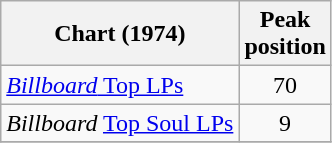<table class="wikitable">
<tr>
<th>Chart (1974)</th>
<th>Peak<br>position</th>
</tr>
<tr>
<td><a href='#'><em>Billboard</em> Top LPs</a></td>
<td align="center">70</td>
</tr>
<tr>
<td><em>Billboard</em> <a href='#'>Top Soul LPs</a></td>
<td align="center">9</td>
</tr>
<tr>
</tr>
</table>
